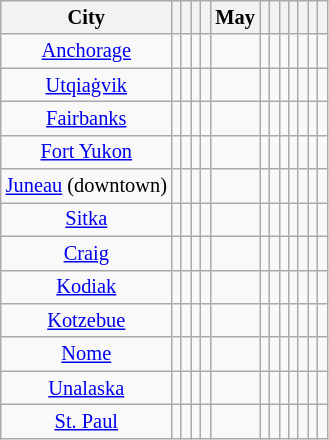<table class="wikitable sortable sort-under" style="text-align: center; font-size: 85%;">
<tr>
<th>City</th>
<th data-sort-type="number"></th>
<th data-sort-type="number"></th>
<th data-sort-type="number"></th>
<th data-sort-type="number"></th>
<th data-sort-type="number">May</th>
<th data-sort-type="number"></th>
<th data-sort-type="number"></th>
<th data-sort-type="number"></th>
<th data-sort-type="number"></th>
<th data-sort-type="number"></th>
<th data-sort-type="number"></th>
<th data-sort-type="number"></th>
</tr>
<tr>
<td><a href='#'>Anchorage</a></td>
<td></td>
<td></td>
<td></td>
<td></td>
<td></td>
<td></td>
<td></td>
<td></td>
<td></td>
<td></td>
<td></td>
<td></td>
</tr>
<tr>
<td><a href='#'>Utqiaġvik</a></td>
<td></td>
<td></td>
<td></td>
<td></td>
<td></td>
<td></td>
<td></td>
<td></td>
<td></td>
<td></td>
<td></td>
<td></td>
</tr>
<tr>
<td><a href='#'>Fairbanks</a></td>
<td></td>
<td></td>
<td></td>
<td></td>
<td></td>
<td></td>
<td></td>
<td></td>
<td></td>
<td></td>
<td></td>
<td></td>
</tr>
<tr>
<td><a href='#'>Fort Yukon</a></td>
<td><br></td>
<td></td>
<td></td>
<td></td>
<td></td>
<td></td>
<td></td>
<td></td>
<td></td>
<td></td>
<td></td>
<td></td>
</tr>
<tr>
<td><a href='#'>Juneau</a> (downtown)</td>
<td></td>
<td></td>
<td></td>
<td></td>
<td></td>
<td></td>
<td></td>
<td></td>
<td></td>
<td></td>
<td></td>
<td></td>
</tr>
<tr>
<td><a href='#'>Sitka</a></td>
<td></td>
<td></td>
<td></td>
<td></td>
<td></td>
<td></td>
<td></td>
<td></td>
<td></td>
<td></td>
<td></td>
<td></td>
</tr>
<tr>
<td><a href='#'>Craig</a></td>
<td></td>
<td></td>
<td></td>
<td></td>
<td></td>
<td></td>
<td></td>
<td></td>
<td></td>
<td></td>
<td></td>
<td></td>
</tr>
<tr>
<td><a href='#'>Kodiak</a></td>
<td></td>
<td></td>
<td></td>
<td></td>
<td></td>
<td></td>
<td></td>
<td></td>
<td></td>
<td></td>
<td></td>
<td></td>
</tr>
<tr>
<td><a href='#'>Kotzebue</a></td>
<td><br></td>
<td></td>
<td></td>
<td></td>
<td></td>
<td></td>
<td></td>
<td></td>
<td></td>
<td></td>
<td></td>
<td></td>
</tr>
<tr>
<td><a href='#'>Nome</a></td>
<td></td>
<td></td>
<td></td>
<td></td>
<td></td>
<td></td>
<td></td>
<td></td>
<td></td>
<td></td>
<td></td>
<td></td>
</tr>
<tr>
<td><a href='#'>Unalaska</a></td>
<td></td>
<td></td>
<td></td>
<td></td>
<td></td>
<td></td>
<td></td>
<td></td>
<td></td>
<td></td>
<td></td>
<td></td>
</tr>
<tr>
<td><a href='#'>St. Paul</a></td>
<td></td>
<td></td>
<td></td>
<td></td>
<td></td>
<td></td>
<td></td>
<td></td>
<td></td>
<td></td>
<td></td>
<td></td>
</tr>
</table>
